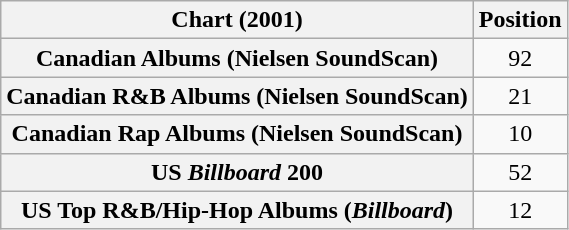<table class="wikitable sortable plainrowheaders" style="text-align:center;">
<tr>
<th>Chart (2001)</th>
<th>Position</th>
</tr>
<tr>
<th scope="row">Canadian Albums (Nielsen SoundScan)</th>
<td style="text-align:center;">92</td>
</tr>
<tr>
<th scope="row">Canadian R&B Albums (Nielsen SoundScan)</th>
<td align="center">21</td>
</tr>
<tr>
<th scope="row">Canadian Rap Albums (Nielsen SoundScan)</th>
<td align="center">10</td>
</tr>
<tr>
<th scope="row">US <em>Billboard</em> 200</th>
<td style="text-align:center;">52</td>
</tr>
<tr>
<th scope="row">US Top R&B/Hip-Hop Albums (<em>Billboard</em>)</th>
<td style="text-align:center;">12</td>
</tr>
</table>
